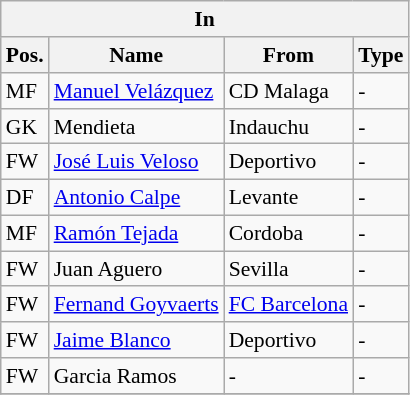<table class="wikitable" style="font-size:90%;float:left; margin-right:1em;">
<tr>
<th colspan="4">In</th>
</tr>
<tr>
<th>Pos.</th>
<th>Name</th>
<th>From</th>
<th>Type</th>
</tr>
<tr>
<td>MF</td>
<td><a href='#'>Manuel Velázquez</a></td>
<td>CD Malaga</td>
<td>-</td>
</tr>
<tr>
<td>GK</td>
<td>Mendieta</td>
<td>Indauchu</td>
<td>-</td>
</tr>
<tr>
<td>FW</td>
<td><a href='#'>José Luis Veloso</a></td>
<td>Deportivo</td>
<td>-</td>
</tr>
<tr>
<td>DF</td>
<td><a href='#'>Antonio Calpe</a></td>
<td>Levante</td>
<td>-</td>
</tr>
<tr>
<td>MF</td>
<td><a href='#'>Ramón Tejada</a></td>
<td>Cordoba</td>
<td>-</td>
</tr>
<tr>
<td>FW</td>
<td>Juan Aguero</td>
<td>Sevilla</td>
<td>-</td>
</tr>
<tr>
<td>FW</td>
<td><a href='#'>Fernand Goyvaerts</a></td>
<td><a href='#'>FC Barcelona</a></td>
<td>-</td>
</tr>
<tr>
<td>FW</td>
<td><a href='#'>Jaime Blanco</a></td>
<td>Deportivo</td>
<td>-</td>
</tr>
<tr>
<td>FW</td>
<td>Garcia Ramos</td>
<td>-</td>
<td>-</td>
</tr>
<tr>
</tr>
</table>
